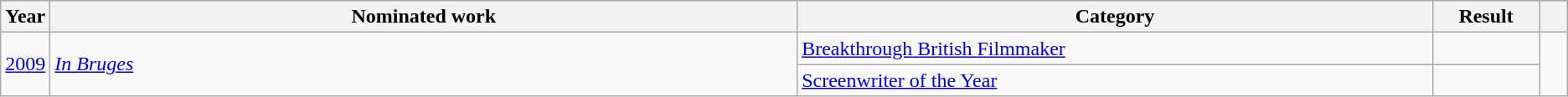<table class="wikitable">
<tr>
<th scope="col" style="width:1em;">Year</th>
<th scope="col" style="width:39em;">Nominated work</th>
<th scope="col" style="width:33em;">Category</th>
<th scope="col" style="width:5em;">Result</th>
<th scope="col" style="width:1em;"></th>
</tr>
<tr>
<td rowspan="2"><a href='#'>2009</a></td>
<td rowspan="2"><em><a href='#'>In Bruges</a></em></td>
<td><a href='#'>Breakthrough British Filmmaker</a></td>
<td></td>
<td rowspan="2" style="text-align:center;"></td>
</tr>
<tr>
<td><a href='#'>Screenwriter of the Year</a></td>
<td></td>
</tr>
</table>
